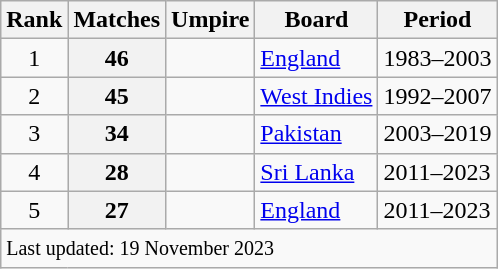<table class="wikitable plainrowheaders sortable">
<tr>
<th scope=col>Rank</th>
<th scope=col>Matches</th>
<th scope=col>Umpire</th>
<th scope=col>Board</th>
<th scope=col>Period</th>
</tr>
<tr>
<td align=center>1</td>
<th scope=row style=text-align:center;>46</th>
<td></td>
<td> <a href='#'>England</a></td>
<td>1983–2003</td>
</tr>
<tr>
<td align=center>2</td>
<th scope=row style=text-align:center;>45</th>
<td></td>
<td> <a href='#'>West Indies</a></td>
<td>1992–2007</td>
</tr>
<tr>
<td align=center>3</td>
<th scope=row style=text-align:center;>34</th>
<td></td>
<td> <a href='#'>Pakistan</a></td>
<td>2003–2019</td>
</tr>
<tr>
<td align=center>4</td>
<th scope=row style=text-align:center;>28</th>
<td></td>
<td> <a href='#'>Sri Lanka</a></td>
<td>2011–2023</td>
</tr>
<tr>
<td align=center>5</td>
<th scope=row style=text-align:center;>27</th>
<td></td>
<td> <a href='#'>England</a></td>
<td>2011–2023</td>
</tr>
<tr class=sortbottom>
<td colspan=5><small>Last updated: 19 November 2023</small></td>
</tr>
</table>
